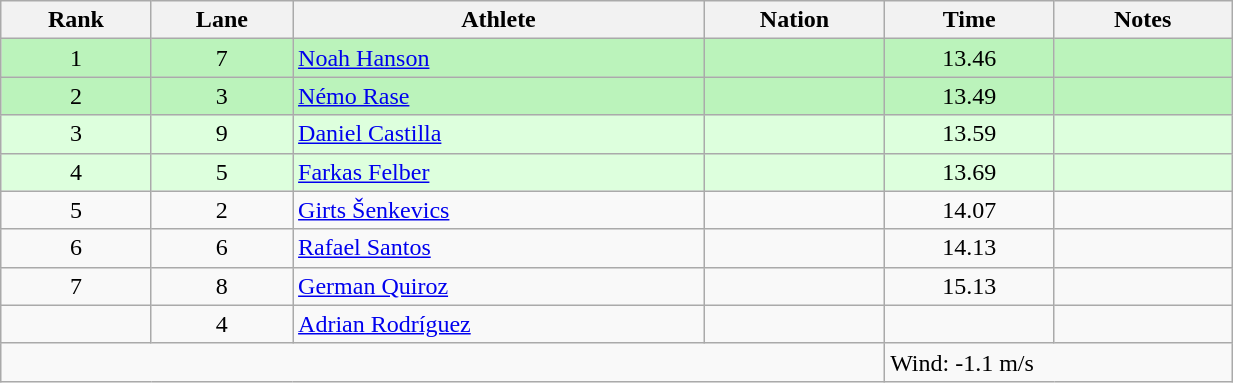<table class="wikitable sortable" style="text-align:center;width: 65%;">
<tr>
<th scope="col">Rank</th>
<th scope="col">Lane</th>
<th scope="col">Athlete</th>
<th scope="col">Nation</th>
<th scope="col">Time</th>
<th scope="col">Notes</th>
</tr>
<tr bgcolor=bbf3bb>
<td>1</td>
<td>7</td>
<td align=left><a href='#'>Noah Hanson</a></td>
<td align=left></td>
<td>13.46</td>
<td></td>
</tr>
<tr bgcolor=bbf3bb>
<td>2</td>
<td>3</td>
<td align=left><a href='#'>Némo Rase</a></td>
<td align=left></td>
<td>13.49</td>
<td></td>
</tr>
<tr bgcolor=ddffdd>
<td>3</td>
<td>9</td>
<td align=left><a href='#'>Daniel Castilla</a></td>
<td align=left></td>
<td>13.59</td>
<td></td>
</tr>
<tr bgcolor=ddffdd>
<td>4</td>
<td>5</td>
<td align=left><a href='#'>Farkas Felber</a></td>
<td align=left></td>
<td>13.69</td>
<td></td>
</tr>
<tr>
<td>5</td>
<td>2</td>
<td align=left><a href='#'>Girts Šenkevics</a></td>
<td align=left></td>
<td>14.07</td>
<td></td>
</tr>
<tr>
<td>6</td>
<td>6</td>
<td align=left><a href='#'>Rafael Santos</a></td>
<td align=left></td>
<td>14.13</td>
<td></td>
</tr>
<tr>
<td>7</td>
<td>8</td>
<td align=left><a href='#'>German Quiroz</a></td>
<td align=left></td>
<td>15.13</td>
<td></td>
</tr>
<tr>
<td></td>
<td>4</td>
<td align=left><a href='#'>Adrian Rodríguez</a></td>
<td align=left></td>
<td></td>
<td></td>
</tr>
<tr class="sortbottom">
<td colspan="4"></td>
<td colspan="2" style="text-align:left;">Wind: -1.1 m/s</td>
</tr>
</table>
